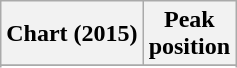<table class="wikitable sortable plainrowheaders" style="text-align:center">
<tr>
<th scope="col">Chart (2015)</th>
<th scope="col">Peak<br> position</th>
</tr>
<tr>
</tr>
<tr>
</tr>
</table>
